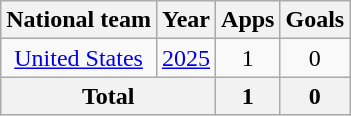<table class="wikitable" style="text-align:center">
<tr>
<th>National team</th>
<th>Year</th>
<th>Apps</th>
<th>Goals</th>
</tr>
<tr>
<td><a href='#'>United States</a></td>
<td><a href='#'>2025</a></td>
<td>1</td>
<td>0</td>
</tr>
<tr>
<th colspan="2">Total</th>
<th>1</th>
<th>0</th>
</tr>
</table>
